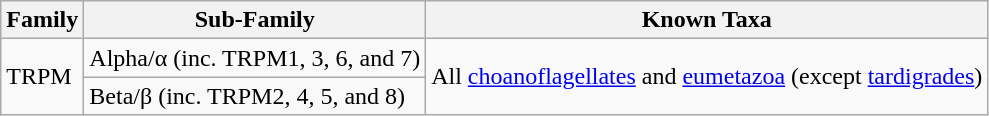<table class="wikitable">
<tr>
<th>Family</th>
<th>Sub-Family</th>
<th>Known Taxa</th>
</tr>
<tr>
<td rowspan="2">TRPM</td>
<td>Alpha/α (inc. TRPM1, 3, 6, and 7)</td>
<td rowspan="2">All <a href='#'>choanoflagellates</a> and <a href='#'>eumetazoa</a> (except <a href='#'>tardigrades</a>)</td>
</tr>
<tr>
<td>Beta/β (inc. TRPM2, 4, 5, and 8)</td>
</tr>
</table>
